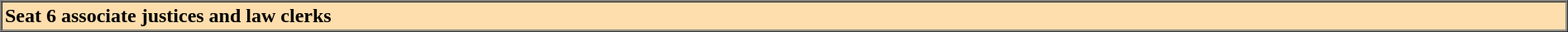<table style="width:100%; margin:auto;" border=1 cellspacing=0 cellpadding=2>
<tr>
<th colspan="2" style="text-align:left; background:#ffdead;">Seat 6 associate justices and law clerks<br>
</th>
</tr>
</table>
